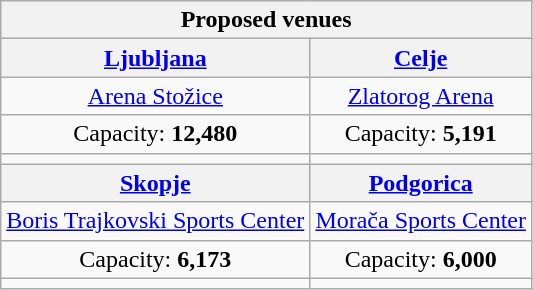<table class="wikitable" style="text-align:center">
<tr>
<th colspan="2"><strong>Proposed venues</strong></th>
</tr>
<tr>
<th> <a href='#'>Ljubljana</a></th>
<th> <a href='#'>Celje</a></th>
</tr>
<tr>
<td><a href='#'>Arena Stožice</a></td>
<td><a href='#'>Zlatorog Arena</a></td>
</tr>
<tr>
<td>Capacity: <strong>12,480</strong></td>
<td>Capacity: <strong>5,191</strong></td>
</tr>
<tr>
<td></td>
<td></td>
</tr>
<tr>
<th> <a href='#'>Skopje</a></th>
<th> <a href='#'>Podgorica</a></th>
</tr>
<tr>
<td><a href='#'>Boris Trajkovski Sports Center</a></td>
<td><a href='#'>Morača Sports Center</a></td>
</tr>
<tr>
<td>Capacity: <strong>6,173</strong></td>
<td>Capacity: <strong>6,000</strong></td>
</tr>
<tr>
<td></td>
<td></td>
</tr>
</table>
